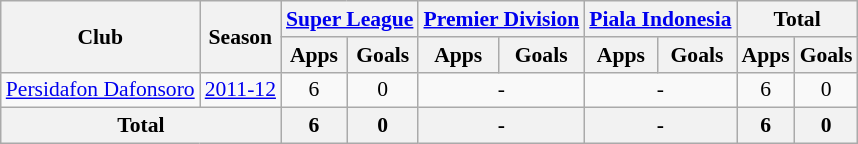<table class="wikitable" style="font-size:90%; text-align:center;">
<tr>
<th rowspan="2">Club</th>
<th rowspan="2">Season</th>
<th colspan="2"><a href='#'>Super League</a></th>
<th colspan="2"><a href='#'>Premier Division</a></th>
<th colspan="2"><a href='#'>Piala Indonesia</a></th>
<th colspan="2">Total</th>
</tr>
<tr>
<th>Apps</th>
<th>Goals</th>
<th>Apps</th>
<th>Goals</th>
<th>Apps</th>
<th>Goals</th>
<th>Apps</th>
<th>Goals</th>
</tr>
<tr>
<td rowspan="1"><a href='#'>Persidafon Dafonsoro</a></td>
<td><a href='#'>2011-12</a></td>
<td>6</td>
<td>0</td>
<td colspan="2">-</td>
<td colspan="2">-</td>
<td>6</td>
<td>0</td>
</tr>
<tr>
<th colspan="2">Total</th>
<th>6</th>
<th>0</th>
<th colspan="2">-</th>
<th colspan="2">-</th>
<th>6</th>
<th>0</th>
</tr>
</table>
